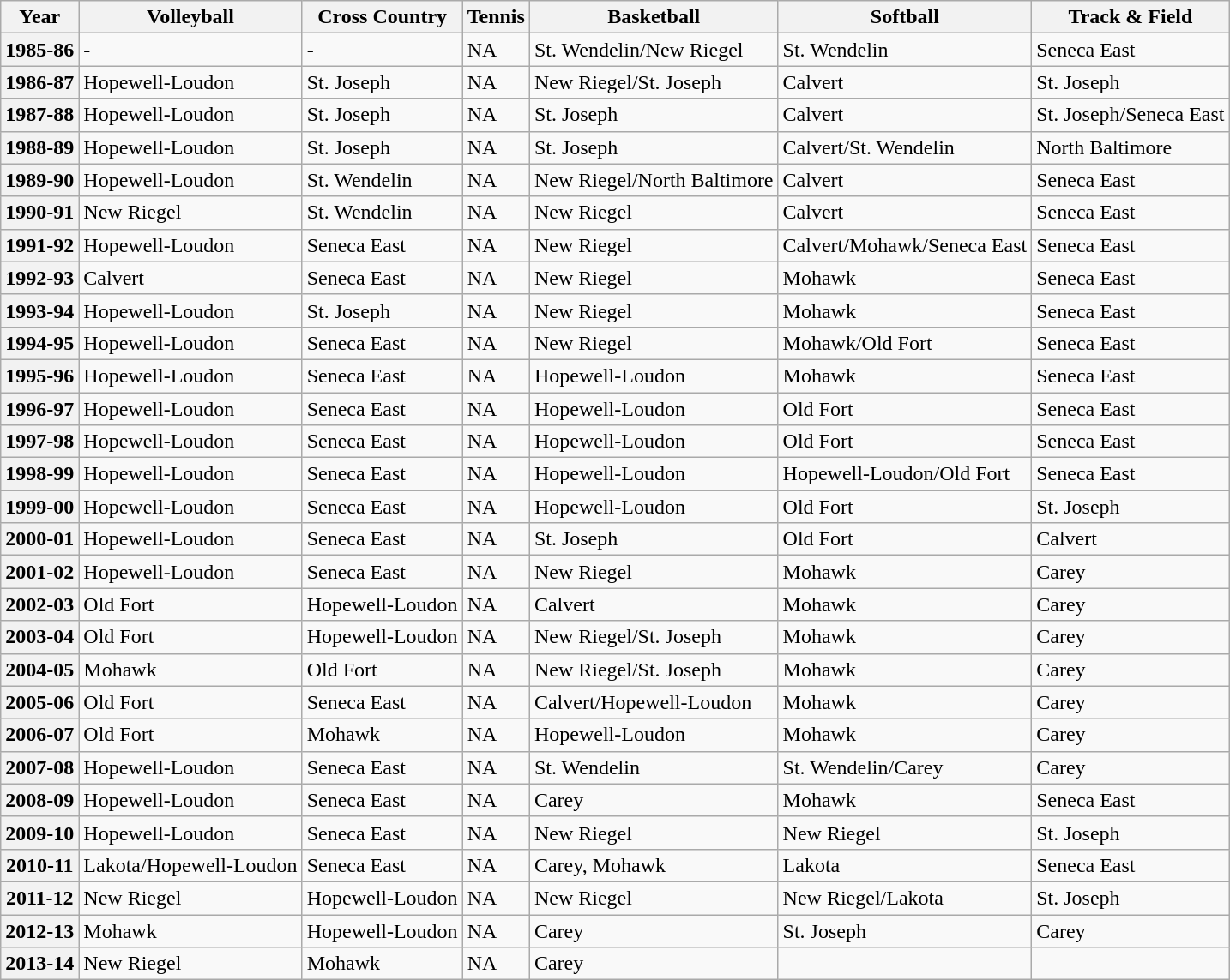<table class="wikitable">
<tr>
<th>Year</th>
<th>Volleyball</th>
<th>Cross Country</th>
<th>Tennis</th>
<th>Basketball</th>
<th>Softball</th>
<th>Track & Field</th>
</tr>
<tr align="left">
<th>1985-86</th>
<td>-</td>
<td>-</td>
<td>NA</td>
<td>St. Wendelin/New Riegel</td>
<td>St. Wendelin</td>
<td>Seneca East</td>
</tr>
<tr align="left">
<th>1986-87</th>
<td>Hopewell-Loudon</td>
<td>St. Joseph</td>
<td>NA</td>
<td>New Riegel/St. Joseph</td>
<td>Calvert</td>
<td>St. Joseph</td>
</tr>
<tr align="left">
<th>1987-88</th>
<td>Hopewell-Loudon</td>
<td>St. Joseph</td>
<td>NA</td>
<td>St. Joseph</td>
<td>Calvert</td>
<td>St. Joseph/Seneca East</td>
</tr>
<tr align="left">
<th>1988-89</th>
<td>Hopewell-Loudon</td>
<td>St. Joseph</td>
<td>NA</td>
<td>St. Joseph</td>
<td>Calvert/St. Wendelin</td>
<td>North Baltimore</td>
</tr>
<tr align="left">
<th>1989-90</th>
<td>Hopewell-Loudon</td>
<td>St. Wendelin</td>
<td>NA</td>
<td>New Riegel/North Baltimore</td>
<td>Calvert</td>
<td>Seneca East</td>
</tr>
<tr align="left">
<th>1990-91</th>
<td>New Riegel</td>
<td>St. Wendelin</td>
<td>NA</td>
<td>New Riegel</td>
<td>Calvert</td>
<td>Seneca East</td>
</tr>
<tr align="left">
<th>1991-92</th>
<td>Hopewell-Loudon</td>
<td>Seneca East</td>
<td>NA</td>
<td>New Riegel</td>
<td>Calvert/Mohawk/Seneca East</td>
<td>Seneca East</td>
</tr>
<tr align="left">
<th>1992-93</th>
<td>Calvert</td>
<td>Seneca East</td>
<td>NA</td>
<td>New Riegel</td>
<td>Mohawk</td>
<td>Seneca East</td>
</tr>
<tr align="left">
<th>1993-94</th>
<td>Hopewell-Loudon</td>
<td>St. Joseph</td>
<td>NA</td>
<td>New Riegel</td>
<td>Mohawk</td>
<td>Seneca East</td>
</tr>
<tr align="left">
<th>1994-95</th>
<td>Hopewell-Loudon</td>
<td>Seneca East</td>
<td>NA</td>
<td>New Riegel</td>
<td>Mohawk/Old Fort</td>
<td>Seneca East</td>
</tr>
<tr align="left">
<th>1995-96</th>
<td>Hopewell-Loudon</td>
<td>Seneca East</td>
<td>NA</td>
<td>Hopewell-Loudon</td>
<td>Mohawk</td>
<td>Seneca East</td>
</tr>
<tr align="left">
<th>1996-97</th>
<td>Hopewell-Loudon</td>
<td>Seneca East</td>
<td>NA</td>
<td>Hopewell-Loudon</td>
<td>Old Fort</td>
<td>Seneca East</td>
</tr>
<tr align="left">
<th>1997-98</th>
<td>Hopewell-Loudon</td>
<td>Seneca East</td>
<td>NA</td>
<td>Hopewell-Loudon</td>
<td>Old Fort</td>
<td>Seneca East</td>
</tr>
<tr align="left">
<th>1998-99</th>
<td>Hopewell-Loudon</td>
<td>Seneca East</td>
<td>NA</td>
<td>Hopewell-Loudon</td>
<td>Hopewell-Loudon/Old Fort</td>
<td>Seneca East</td>
</tr>
<tr align="left">
<th>1999-00</th>
<td>Hopewell-Loudon</td>
<td>Seneca East</td>
<td>NA</td>
<td>Hopewell-Loudon</td>
<td>Old Fort</td>
<td>St. Joseph</td>
</tr>
<tr align="left">
<th>2000-01</th>
<td>Hopewell-Loudon</td>
<td>Seneca East</td>
<td>NA</td>
<td>St. Joseph</td>
<td>Old Fort</td>
<td>Calvert</td>
</tr>
<tr align="left">
<th>2001-02</th>
<td>Hopewell-Loudon</td>
<td>Seneca East</td>
<td>NA</td>
<td>New Riegel</td>
<td>Mohawk</td>
<td>Carey</td>
</tr>
<tr align="left">
<th>2002-03</th>
<td>Old Fort</td>
<td>Hopewell-Loudon</td>
<td>NA</td>
<td>Calvert</td>
<td>Mohawk</td>
<td>Carey</td>
</tr>
<tr align="left">
<th>2003-04</th>
<td>Old Fort</td>
<td>Hopewell-Loudon</td>
<td>NA</td>
<td>New Riegel/St. Joseph</td>
<td>Mohawk</td>
<td>Carey</td>
</tr>
<tr align="left">
<th>2004-05</th>
<td>Mohawk</td>
<td>Old Fort</td>
<td>NA</td>
<td>New Riegel/St. Joseph</td>
<td>Mohawk</td>
<td>Carey</td>
</tr>
<tr align="left">
<th>2005-06</th>
<td>Old Fort</td>
<td>Seneca East</td>
<td>NA</td>
<td>Calvert/Hopewell-Loudon</td>
<td>Mohawk</td>
<td>Carey</td>
</tr>
<tr align="left">
<th>2006-07</th>
<td>Old Fort</td>
<td>Mohawk</td>
<td>NA</td>
<td>Hopewell-Loudon</td>
<td>Mohawk</td>
<td>Carey</td>
</tr>
<tr align="left">
<th>2007-08</th>
<td>Hopewell-Loudon</td>
<td>Seneca East</td>
<td>NA</td>
<td>St. Wendelin</td>
<td>St. Wendelin/Carey</td>
<td>Carey</td>
</tr>
<tr align="left">
<th>2008-09</th>
<td>Hopewell-Loudon</td>
<td>Seneca East</td>
<td>NA</td>
<td>Carey</td>
<td>Mohawk</td>
<td>Seneca East</td>
</tr>
<tr align="left">
<th>2009-10</th>
<td>Hopewell-Loudon</td>
<td>Seneca East</td>
<td>NA</td>
<td>New Riegel</td>
<td>New Riegel</td>
<td>St. Joseph</td>
</tr>
<tr align="left">
<th>2010-11</th>
<td>Lakota/Hopewell-Loudon</td>
<td>Seneca East</td>
<td>NA</td>
<td>Carey, Mohawk</td>
<td>Lakota</td>
<td>Seneca East</td>
</tr>
<tr align="left">
<th>2011-12</th>
<td>New Riegel</td>
<td>Hopewell-Loudon</td>
<td>NA</td>
<td>New Riegel</td>
<td>New Riegel/Lakota</td>
<td>St. Joseph</td>
</tr>
<tr align="left">
<th>2012-13</th>
<td>Mohawk</td>
<td>Hopewell-Loudon</td>
<td>NA</td>
<td>Carey</td>
<td>St. Joseph</td>
<td>Carey</td>
</tr>
<tr align="left">
<th>2013-14</th>
<td>New Riegel</td>
<td>Mohawk</td>
<td>NA</td>
<td>Carey</td>
<td></td>
<td></td>
</tr>
</table>
